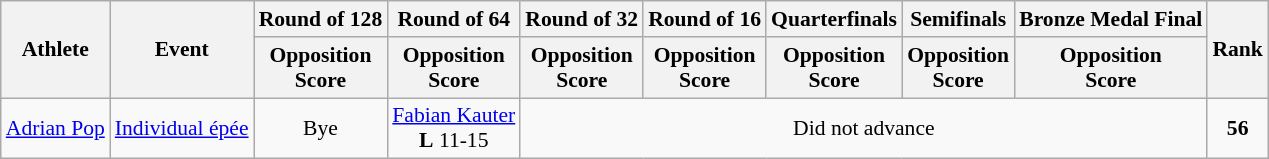<table class="wikitable" style="font-size:90%;">
<tr>
<th rowspan="2">Athlete</th>
<th rowspan="2">Event</th>
<th>Round of 128</th>
<th>Round of 64</th>
<th>Round of 32</th>
<th>Round of 16</th>
<th>Quarterfinals</th>
<th>Semifinals</th>
<th>Bronze Medal Final</th>
<th rowspan="2">Rank</th>
</tr>
<tr>
<th>Opposition<br>Score</th>
<th>Opposition<br>Score</th>
<th>Opposition<br>Score</th>
<th>Opposition<br>Score</th>
<th>Opposition<br>Score</th>
<th>Opposition<br>Score</th>
<th>Opposition<br>Score</th>
</tr>
<tr>
<td><a href='#'>Adrian Pop</a></td>
<td><a href='#'>Individual épée</a></td>
<td colspan="1"  align=center>Bye</td>
<td align=center> <a href='#'>Fabian Kauter</a><br><strong>L</strong> 11-15</td>
<td colspan="5" align=center>Did not advance</td>
<td align=center><strong>56</strong></td>
</tr>
</table>
